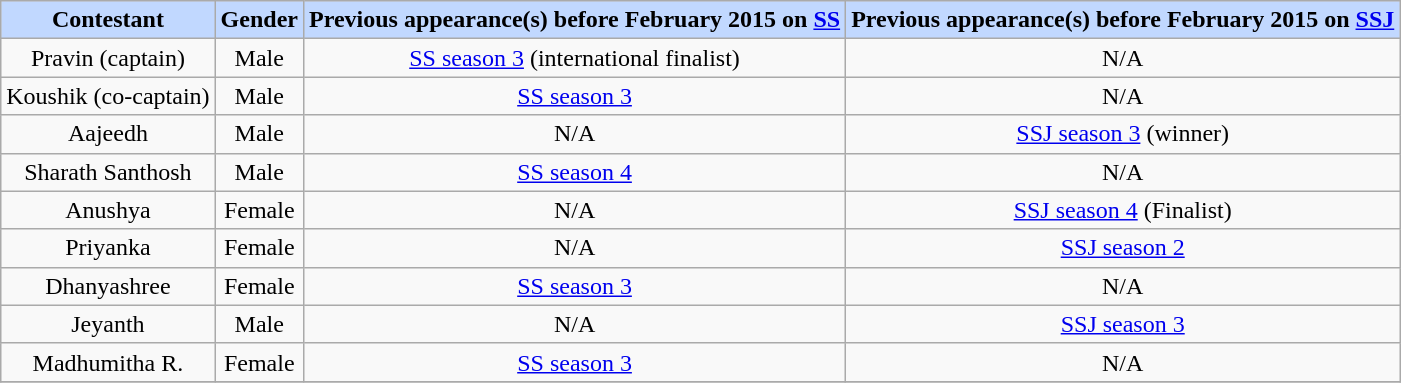<table class="wikitable sortable" style="text-align: center; width: auto;">
<tr style="background:#C1D8FF;">
<th style="background-color:#C1D8FF;">Contestant</th>
<th style="background-color:#C1D8FF;">Gender</th>
<th style="background-color:#C1D8FF;">Previous appearance(s) before February 2015 on <a href='#'>SS</a></th>
<th style="background-color:#C1D8FF;">Previous appearance(s) before February 2015 on <a href='#'>SSJ</a></th>
</tr>
<tr>
<td>Pravin (captain)</td>
<td>Male</td>
<td><a href='#'>SS season 3</a> (international finalist)</td>
<td>N/A</td>
</tr>
<tr>
<td>Koushik (co-captain)</td>
<td>Male</td>
<td><a href='#'>SS season 3</a></td>
<td>N/A</td>
</tr>
<tr>
<td>Aajeedh</td>
<td>Male</td>
<td>N/A</td>
<td><a href='#'>SSJ season 3</a> (winner)</td>
</tr>
<tr>
<td>Sharath Santhosh</td>
<td>Male</td>
<td><a href='#'>SS season 4</a></td>
<td>N/A</td>
</tr>
<tr>
<td>Anushya</td>
<td>Female</td>
<td>N/A</td>
<td><a href='#'>SSJ season 4</a> (Finalist)</td>
</tr>
<tr>
<td>Priyanka</td>
<td>Female</td>
<td>N/A</td>
<td><a href='#'>SSJ season 2</a></td>
</tr>
<tr>
<td>Dhanyashree</td>
<td>Female</td>
<td><a href='#'>SS season 3</a></td>
<td>N/A</td>
</tr>
<tr>
<td>Jeyanth</td>
<td>Male</td>
<td>N/A</td>
<td><a href='#'>SSJ season 3</a></td>
</tr>
<tr>
<td>Madhumitha R.</td>
<td>Female</td>
<td><a href='#'>SS season 3</a></td>
<td>N/A</td>
</tr>
<tr>
</tr>
</table>
